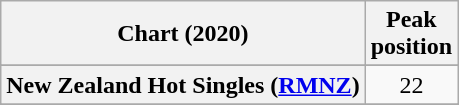<table class="wikitable plainrowheaders sortable" style="text-align:center;">
<tr>
<th scope="col">Chart (2020)</th>
<th scope="col">Peak<br>position</th>
</tr>
<tr>
</tr>
<tr>
<th scope="row">New Zealand Hot Singles (<a href='#'>RMNZ</a>)</th>
<td>22</td>
</tr>
<tr>
</tr>
<tr>
</tr>
</table>
